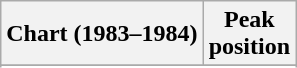<table class="wikitable sortable plainrowheaders">
<tr>
<th scope="col">Chart (1983–1984)</th>
<th scope="col">Peak<br>position</th>
</tr>
<tr>
</tr>
<tr>
</tr>
<tr>
</tr>
<tr>
</tr>
</table>
